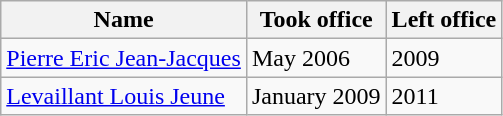<table class="wikitable">
<tr>
<th>Name</th>
<th>Took office</th>
<th>Left office</th>
</tr>
<tr>
<td><a href='#'>Pierre Eric Jean-Jacques</a></td>
<td>May 2006</td>
<td>2009</td>
</tr>
<tr>
<td><a href='#'>Levaillant Louis Jeune</a></td>
<td>January 2009</td>
<td>2011</td>
</tr>
</table>
